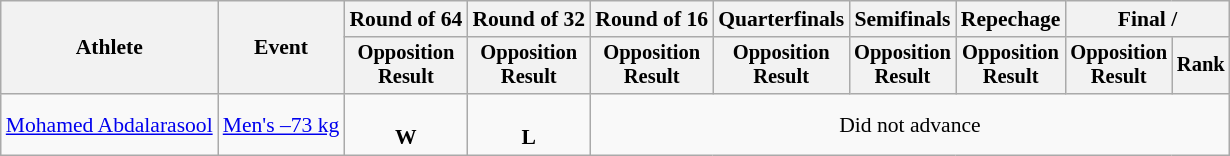<table class="wikitable" style="font-size:90%">
<tr>
<th rowspan="2">Athlete</th>
<th rowspan="2">Event</th>
<th>Round of 64</th>
<th>Round of 32</th>
<th>Round of 16</th>
<th>Quarterfinals</th>
<th>Semifinals</th>
<th>Repechage</th>
<th colspan=2>Final / </th>
</tr>
<tr style="font-size:95%">
<th>Opposition<br>Result</th>
<th>Opposition<br>Result</th>
<th>Opposition<br>Result</th>
<th>Opposition<br>Result</th>
<th>Opposition<br>Result</th>
<th>Opposition<br>Result</th>
<th>Opposition<br>Result</th>
<th>Rank</th>
</tr>
<tr align=center>
<td align=left><a href='#'>Mohamed Abdalarasool</a></td>
<td align=left><a href='#'>Men's –73 kg</a></td>
<td><br><strong>W</strong> </td>
<td><br><strong>L</strong> </td>
<td colspan=6>Did not advance</td>
</tr>
</table>
